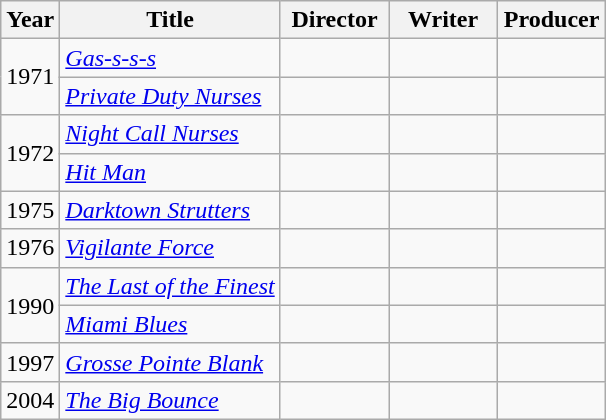<table class="wikitable">
<tr>
<th>Year</th>
<th>Title</th>
<th width=65>Director</th>
<th width=65>Writer</th>
<th width=65>Producer</th>
</tr>
<tr>
<td rowspan=2>1971</td>
<td><em><a href='#'>Gas-s-s-s</a></em></td>
<td></td>
<td></td>
<td></td>
</tr>
<tr>
<td><em><a href='#'>Private Duty Nurses</a></em></td>
<td></td>
<td></td>
<td></td>
</tr>
<tr>
<td rowspan=2>1972</td>
<td><em><a href='#'>Night Call Nurses</a></em></td>
<td></td>
<td></td>
<td></td>
</tr>
<tr>
<td><em><a href='#'>Hit Man</a></em></td>
<td></td>
<td></td>
<td></td>
</tr>
<tr>
<td>1975</td>
<td><em><a href='#'>Darktown Strutters</a></em></td>
<td></td>
<td></td>
<td></td>
</tr>
<tr>
<td>1976</td>
<td><em><a href='#'>Vigilante Force</a></em></td>
<td></td>
<td></td>
<td></td>
</tr>
<tr>
<td rowspan=2>1990</td>
<td><em><a href='#'>The Last of the Finest</a></em></td>
<td></td>
<td></td>
<td></td>
</tr>
<tr>
<td><em><a href='#'>Miami Blues</a></em></td>
<td></td>
<td></td>
<td></td>
</tr>
<tr>
<td>1997</td>
<td><em><a href='#'>Grosse Pointe Blank</a></em></td>
<td></td>
<td></td>
<td></td>
</tr>
<tr>
<td>2004</td>
<td><em><a href='#'>The Big Bounce</a></em></td>
<td></td>
<td></td>
<td></td>
</tr>
</table>
